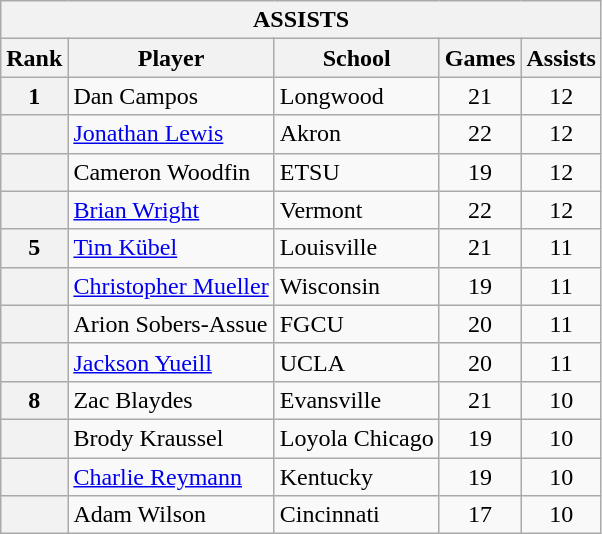<table class="wikitable">
<tr>
<th colspan=5>ASSISTS</th>
</tr>
<tr>
<th>Rank</th>
<th>Player</th>
<th>School</th>
<th>Games</th>
<th>Assists</th>
</tr>
<tr>
<th>1</th>
<td>Dan Campos</td>
<td>Longwood</td>
<td style="text-align:center;">21</td>
<td style="text-align:center;">12</td>
</tr>
<tr>
<th></th>
<td><a href='#'>Jonathan Lewis</a></td>
<td>Akron</td>
<td style="text-align:center;">22</td>
<td style="text-align:center;">12</td>
</tr>
<tr>
<th></th>
<td>Cameron Woodfin</td>
<td>ETSU</td>
<td style="text-align:center;">19</td>
<td style="text-align:center;">12</td>
</tr>
<tr>
<th></th>
<td><a href='#'>Brian Wright</a></td>
<td>Vermont</td>
<td style="text-align:center;">22</td>
<td style="text-align:center;">12</td>
</tr>
<tr>
<th>5</th>
<td><a href='#'>Tim Kübel</a></td>
<td>Louisville</td>
<td style="text-align:center;">21</td>
<td style="text-align:center;">11</td>
</tr>
<tr>
<th></th>
<td><a href='#'>Christopher Mueller</a></td>
<td>Wisconsin</td>
<td style="text-align:center;">19</td>
<td style="text-align:center;">11</td>
</tr>
<tr>
<th></th>
<td>Arion Sobers-Assue</td>
<td>FGCU</td>
<td style="text-align:center;">20</td>
<td style="text-align:center;">11</td>
</tr>
<tr>
<th></th>
<td><a href='#'>Jackson Yueill</a></td>
<td>UCLA</td>
<td style="text-align:center;">20</td>
<td style="text-align:center;">11</td>
</tr>
<tr>
<th>8</th>
<td>Zac Blaydes</td>
<td>Evansville</td>
<td style="text-align:center;">21</td>
<td style="text-align:center;">10</td>
</tr>
<tr>
<th></th>
<td>Brody Kraussel</td>
<td>Loyola Chicago</td>
<td style="text-align:center;">19</td>
<td style="text-align:center;">10</td>
</tr>
<tr>
<th></th>
<td><a href='#'>Charlie Reymann</a></td>
<td>Kentucky</td>
<td style="text-align:center;">19</td>
<td style="text-align:center;">10</td>
</tr>
<tr>
<th></th>
<td>Adam Wilson</td>
<td>Cincinnati</td>
<td style="text-align:center;">17</td>
<td style="text-align:center;">10</td>
</tr>
</table>
